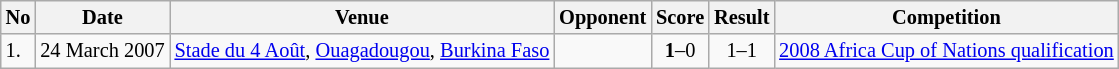<table class="wikitable" style="font-size:85%;">
<tr>
<th>No</th>
<th>Date</th>
<th>Venue</th>
<th>Opponent</th>
<th>Score</th>
<th>Result</th>
<th>Competition</th>
</tr>
<tr>
<td>1.</td>
<td>24 March 2007</td>
<td><a href='#'>Stade du 4 Août</a>, <a href='#'>Ouagadougou</a>, <a href='#'>Burkina Faso</a></td>
<td></td>
<td align=center><strong>1</strong>–0</td>
<td align=center>1–1</td>
<td><a href='#'>2008 Africa Cup of Nations qualification</a></td>
</tr>
</table>
